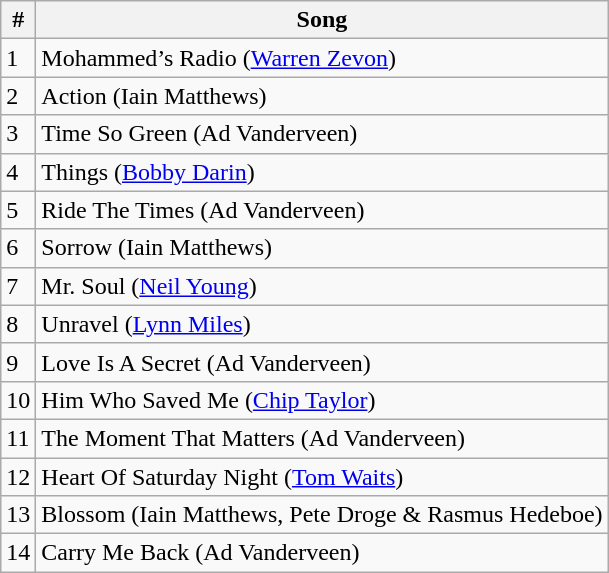<table class="wikitable">
<tr>
<th>#</th>
<th>Song</th>
</tr>
<tr>
<td>1</td>
<td>Mohammed’s Radio (<a href='#'>Warren Zevon</a>)</td>
</tr>
<tr>
<td>2</td>
<td>Action (Iain Matthews)</td>
</tr>
<tr>
<td>3</td>
<td>Time So Green (Ad Vanderveen)</td>
</tr>
<tr>
<td>4</td>
<td>Things (<a href='#'>Bobby Darin</a>)</td>
</tr>
<tr>
<td>5</td>
<td>Ride The Times (Ad Vanderveen)</td>
</tr>
<tr>
<td>6</td>
<td>Sorrow (Iain Matthews)</td>
</tr>
<tr>
<td>7</td>
<td>Mr. Soul (<a href='#'>Neil Young</a>)</td>
</tr>
<tr>
<td>8</td>
<td>Unravel (<a href='#'>Lynn Miles</a>)</td>
</tr>
<tr>
<td>9</td>
<td>Love Is A Secret (Ad Vanderveen)</td>
</tr>
<tr>
<td>10</td>
<td>Him Who Saved Me (<a href='#'>Chip Taylor</a>)</td>
</tr>
<tr>
<td>11</td>
<td>The Moment That Matters (Ad Vanderveen)</td>
</tr>
<tr>
<td>12</td>
<td>Heart Of Saturday Night (<a href='#'>Tom Waits</a>)</td>
</tr>
<tr>
<td>13</td>
<td>Blossom (Iain Matthews, Pete Droge & Rasmus Hedeboe)</td>
</tr>
<tr>
<td>14</td>
<td>Carry Me Back (Ad Vanderveen)</td>
</tr>
</table>
